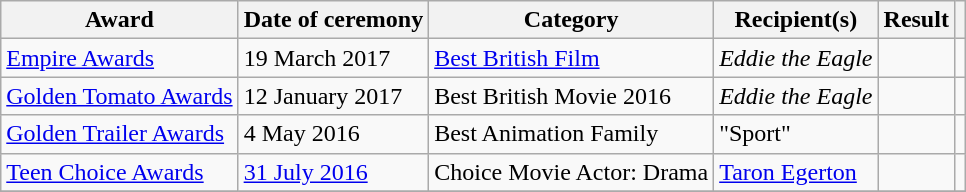<table class="wikitable sortable">
<tr>
<th>Award</th>
<th>Date of ceremony</th>
<th>Category</th>
<th>Recipient(s)</th>
<th>Result</th>
<th class="unsortable"></th>
</tr>
<tr>
<td><a href='#'>Empire Awards</a></td>
<td>19 March 2017</td>
<td><a href='#'>Best British Film</a></td>
<td><em>Eddie the Eagle</em></td>
<td></td>
<td style="text-align:center;"></td>
</tr>
<tr>
<td><a href='#'>Golden Tomato Awards</a></td>
<td>12 January 2017</td>
<td>Best British Movie 2016</td>
<td><em>Eddie the Eagle</em></td>
<td></td>
<td style="text-align:center;"></td>
</tr>
<tr>
<td><a href='#'>Golden Trailer Awards</a></td>
<td>4 May 2016</td>
<td>Best Animation Family</td>
<td>"Sport"</td>
<td></td>
<td style="text-align:center;"></td>
</tr>
<tr>
<td><a href='#'>Teen Choice Awards</a></td>
<td><a href='#'>31 July 2016</a></td>
<td>Choice Movie Actor: Drama</td>
<td><a href='#'>Taron Egerton</a></td>
<td></td>
<td style="text-align:center;"></td>
</tr>
<tr>
</tr>
</table>
